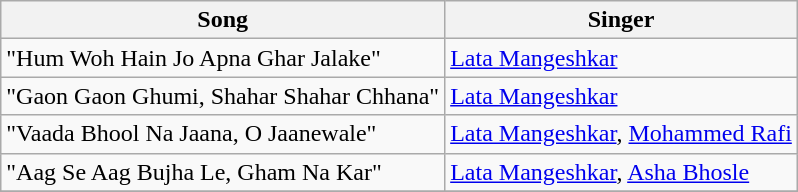<table class="wikitable">
<tr>
<th>Song</th>
<th>Singer</th>
</tr>
<tr>
<td>"Hum Woh Hain Jo Apna Ghar Jalake"</td>
<td><a href='#'>Lata Mangeshkar</a></td>
</tr>
<tr>
<td>"Gaon Gaon Ghumi, Shahar Shahar Chhana"</td>
<td><a href='#'>Lata Mangeshkar</a></td>
</tr>
<tr>
<td>"Vaada Bhool Na Jaana, O Jaanewale"</td>
<td><a href='#'>Lata Mangeshkar</a>, <a href='#'>Mohammed Rafi</a></td>
</tr>
<tr>
<td>"Aag Se Aag Bujha Le, Gham Na Kar"</td>
<td><a href='#'>Lata Mangeshkar</a>, <a href='#'>Asha Bhosle</a></td>
</tr>
<tr>
</tr>
</table>
